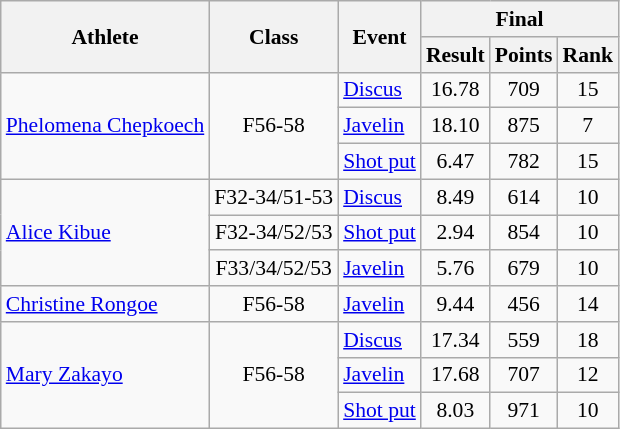<table class=wikitable style="font-size:90%">
<tr>
<th rowspan="2">Athlete</th>
<th rowspan="2">Class</th>
<th rowspan="2">Event</th>
<th colspan="3">Final</th>
</tr>
<tr>
<th>Result</th>
<th>Points</th>
<th>Rank</th>
</tr>
<tr>
<td rowspan="3"><a href='#'>Phelomena Chepkoech</a></td>
<td rowspan="3" style="text-align:center;">F56-58</td>
<td><a href='#'>Discus</a></td>
<td style="text-align:center;">16.78</td>
<td style="text-align:center;">709</td>
<td style="text-align:center;">15</td>
</tr>
<tr>
<td><a href='#'>Javelin</a></td>
<td style="text-align:center;">18.10</td>
<td style="text-align:center;">875</td>
<td style="text-align:center;">7</td>
</tr>
<tr>
<td><a href='#'>Shot put</a></td>
<td style="text-align:center;">6.47</td>
<td style="text-align:center;">782</td>
<td style="text-align:center;">15</td>
</tr>
<tr>
<td rowspan="3"><a href='#'>Alice Kibue</a></td>
<td style="text-align:center;">F32-34/51-53</td>
<td><a href='#'>Discus</a></td>
<td style="text-align:center;">8.49</td>
<td style="text-align:center;">614</td>
<td style="text-align:center;">10</td>
</tr>
<tr>
<td style="text-align:center;">F32-34/52/53</td>
<td><a href='#'>Shot put</a></td>
<td style="text-align:center;">2.94</td>
<td style="text-align:center;">854</td>
<td style="text-align:center;">10</td>
</tr>
<tr>
<td style="text-align:center;">F33/34/52/53</td>
<td><a href='#'>Javelin</a></td>
<td style="text-align:center;">5.76</td>
<td style="text-align:center;">679</td>
<td style="text-align:center;">10</td>
</tr>
<tr>
<td><a href='#'>Christine Rongoe</a></td>
<td style="text-align:center;">F56-58</td>
<td><a href='#'>Javelin</a></td>
<td style="text-align:center;">9.44</td>
<td style="text-align:center;">456</td>
<td style="text-align:center;">14</td>
</tr>
<tr>
<td rowspan="3"><a href='#'>Mary Zakayo</a></td>
<td rowspan="3" style="text-align:center;">F56-58</td>
<td><a href='#'>Discus</a></td>
<td style="text-align:center;">17.34</td>
<td style="text-align:center;">559</td>
<td style="text-align:center;">18</td>
</tr>
<tr>
<td><a href='#'>Javelin</a></td>
<td style="text-align:center;">17.68</td>
<td style="text-align:center;">707</td>
<td style="text-align:center;">12</td>
</tr>
<tr>
<td><a href='#'>Shot put</a></td>
<td style="text-align:center;">8.03</td>
<td style="text-align:center;">971</td>
<td style="text-align:center;">10</td>
</tr>
</table>
